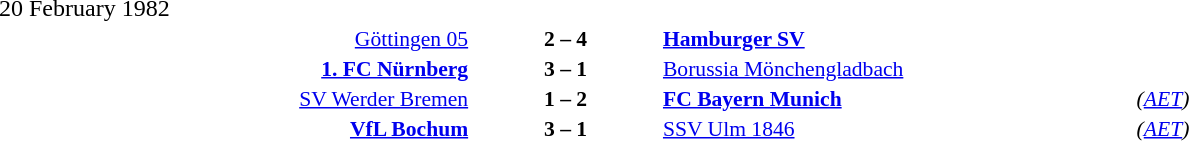<table width=100% cellspacing=1>
<tr>
<th width=25%></th>
<th width=10%></th>
<th width=25%></th>
<th></th>
</tr>
<tr>
<td>20 February 1982</td>
</tr>
<tr style=font-size:90%>
<td align=right><a href='#'>Göttingen 05</a></td>
<td align=center><strong>2 – 4</strong></td>
<td><strong><a href='#'>Hamburger SV</a></strong></td>
</tr>
<tr style=font-size:90%>
<td align=right><strong><a href='#'>1. FC Nürnberg</a></strong></td>
<td align=center><strong>3 – 1</strong></td>
<td><a href='#'>Borussia Mönchengladbach</a></td>
</tr>
<tr style=font-size:90%>
<td align=right><a href='#'>SV Werder Bremen</a></td>
<td align=center><strong>1 – 2</strong></td>
<td><strong><a href='#'>FC Bayern Munich</a></strong></td>
<td><em>(<a href='#'>AET</a>)</em></td>
</tr>
<tr style=font-size:90%>
<td align=right><strong><a href='#'>VfL Bochum</a></strong></td>
<td align=center><strong>3 – 1</strong></td>
<td><a href='#'>SSV Ulm 1846</a></td>
<td><em>(<a href='#'>AET</a>)</em></td>
</tr>
</table>
